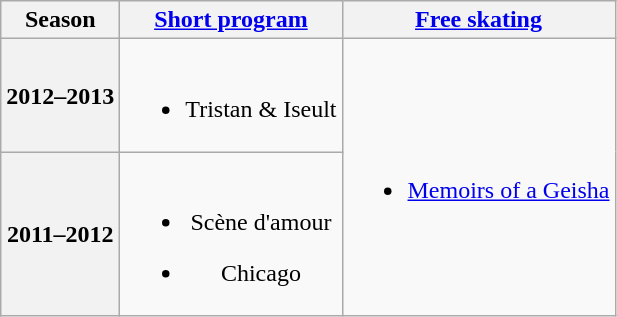<table class=wikitable style=text-align:center>
<tr>
<th>Season</th>
<th><a href='#'>Short program</a></th>
<th><a href='#'>Free skating</a></th>
</tr>
<tr>
<th>2012–2013 <br> </th>
<td><br><ul><li>Tristan & Iseult <br></li></ul></td>
<td rowspan=2><br><ul><li><a href='#'>Memoirs of a Geisha</a> <br></li></ul></td>
</tr>
<tr>
<th>2011–2012 <br> </th>
<td><br><ul><li>Scène d'amour <br></li></ul><ul><li>Chicago</li></ul></td>
</tr>
</table>
